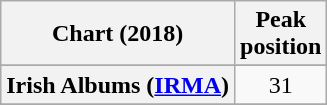<table class="wikitable sortable plainrowheaders" style="text-align:center">
<tr>
<th scope="col">Chart (2018)</th>
<th scope="col">Peak<br> position</th>
</tr>
<tr>
</tr>
<tr>
</tr>
<tr>
<th scope="row">Irish Albums (<a href='#'>IRMA</a>)</th>
<td>31</td>
</tr>
<tr>
</tr>
<tr>
</tr>
</table>
